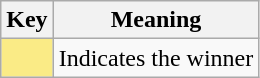<table class="wikitable">
<tr>
<th scope="col" style="width:%;">Key</th>
<th scope="col" style="width:%;">Meaning</th>
</tr>
<tr>
<td style="background:#FAEB86"></td>
<td>Indicates the winner</td>
</tr>
</table>
